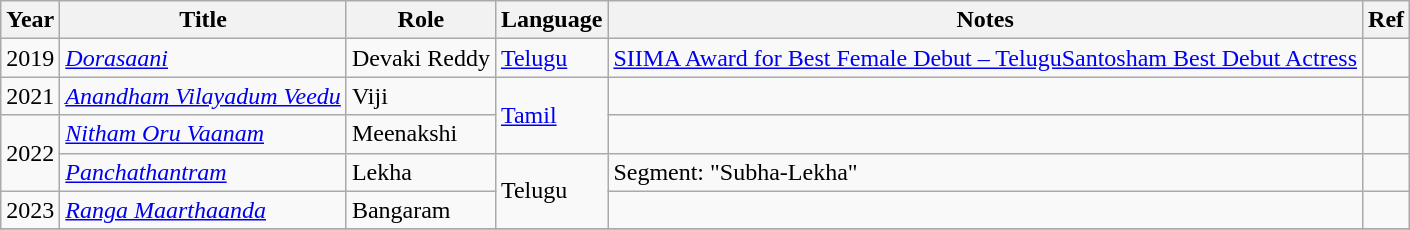<table class="wikitable">
<tr>
<th>Year</th>
<th>Title</th>
<th>Role</th>
<th>Language</th>
<th>Notes</th>
<th>Ref</th>
</tr>
<tr>
<td>2019</td>
<td><em><a href='#'>Dorasaani</a></em></td>
<td>Devaki Reddy</td>
<td><a href='#'>Telugu</a></td>
<td><a href='#'>SIIMA Award for Best Female Debut – Telugu</a><a href='#'>Santosham Best Debut Actress</a></td>
<td></td>
</tr>
<tr>
<td>2021</td>
<td><em><a href='#'>Anandham Vilayadum Veedu</a></em></td>
<td>Viji</td>
<td rowspan="2"><a href='#'>Tamil</a></td>
<td></td>
<td></td>
</tr>
<tr>
<td rowspan="2">2022</td>
<td><em><a href='#'>Nitham Oru Vaanam</a></em></td>
<td>Meenakshi</td>
<td></td>
<td></td>
</tr>
<tr>
<td><em><a href='#'>Panchathantram</a></em></td>
<td>Lekha</td>
<td rowspan="2">Telugu</td>
<td>Segment: "Subha-Lekha"</td>
<td></td>
</tr>
<tr>
<td>2023</td>
<td><em><a href='#'>Ranga Maarthaanda</a></em></td>
<td>Bangaram</td>
<td></td>
<td></td>
</tr>
<tr>
</tr>
</table>
